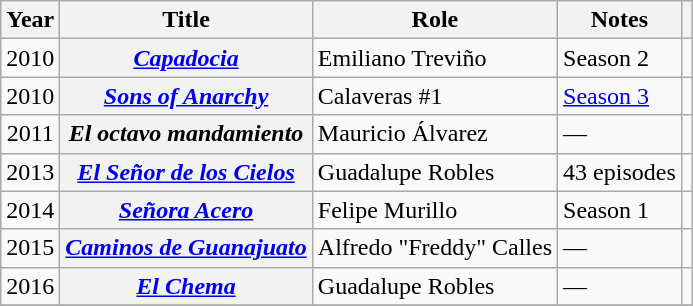<table class="wikitable sortable plainrowheaders">
<tr>
<th scope="col">Year</th>
<th scope="col">Title</th>
<th scope="col">Role</th>
<th scope="col" class="unsortable">Notes</th>
<th scope="col" class="unsortable"></th>
</tr>
<tr>
<td align="center">2010</td>
<th scope="row"><em><a href='#'>Capadocia</a></em></th>
<td>Emiliano Treviño</td>
<td>Season 2</td>
<td></td>
</tr>
<tr>
<td align="center">2010</td>
<th scope="row"><em><a href='#'>Sons of Anarchy</a></em></th>
<td>Calaveras #1</td>
<td><a href='#'>Season 3</a></td>
<td></td>
</tr>
<tr>
<td align="center">2011</td>
<th scope="row"><em>El octavo mandamiento</em></th>
<td>Mauricio Álvarez</td>
<td>—</td>
<td></td>
</tr>
<tr>
<td align="center">2013</td>
<th scope="row"><em><a href='#'>El Señor de los Cielos</a></em></th>
<td>Guadalupe Robles</td>
<td>43 episodes</td>
<td></td>
</tr>
<tr>
<td align="center">2014</td>
<th scope="row"><em><a href='#'>Señora Acero</a></em></th>
<td>Felipe Murillo</td>
<td>Season 1</td>
<td></td>
</tr>
<tr>
<td align="center">2015</td>
<th scope="row"><em><a href='#'>Caminos de Guanajuato</a></em></th>
<td>Alfredo "Freddy" Calles</td>
<td>—</td>
<td></td>
</tr>
<tr>
<td align="center">2016</td>
<th scope="row"><em><a href='#'>El Chema</a></em></th>
<td>Guadalupe Robles</td>
<td>—</td>
<td></td>
</tr>
<tr>
</tr>
</table>
